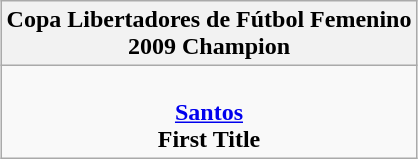<table class="wikitable" style="text-align: center; margin: 0 auto;">
<tr>
<th>Copa Libertadores de Fútbol Femenino<br>2009 Champion</th>
</tr>
<tr>
<td><br><strong><a href='#'>Santos</a></strong><br><strong>First Title</strong></td>
</tr>
</table>
